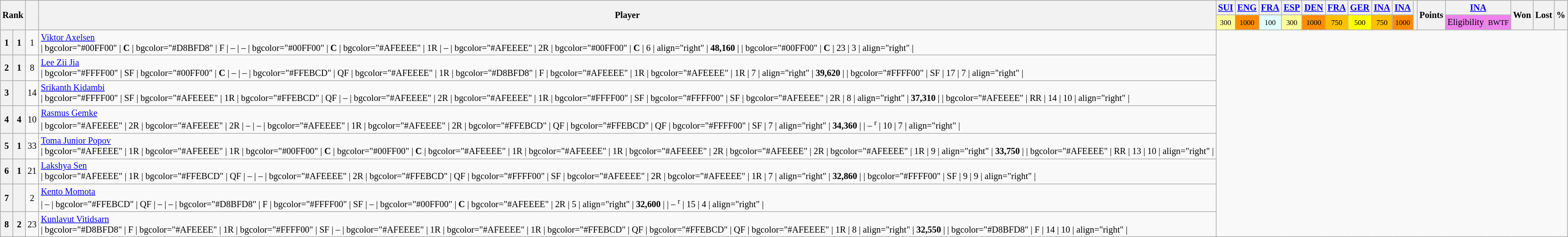<table class="wikitable" style="font-size:85%; text-align:center">
<tr>
<th colspan="2" rowspan="2" width="50">Rank</th>
<th rowspan="2" width="50"></th>
<th rowspan="2" width="175">Player</th>
<th><a href='#'>SUI</a></th>
<th><a href='#'>ENG</a></th>
<th><a href='#'>FRA</a></th>
<th><a href='#'>ESP</a></th>
<th><a href='#'>DEN</a></th>
<th><a href='#'>FRA</a></th>
<th><a href='#'>GER</a></th>
<th><a href='#'>INA</a></th>
<th><a href='#'>INA</a></th>
<th rowspan="2" width="50"></th>
<th rowspan="2" width="50">Points</th>
<th colspan="2"><a href='#'>INA</a></th>
<th rowspan="2" width="50">Won</th>
<th rowspan="2" width="50">Lost</th>
<th rowspan="2" width="50">%</th>
</tr>
<tr>
<td bgcolor="#FFFF99"><small>300</small></td>
<td bgcolor="#FF8C00"><small>1000</small></td>
<td bgcolor="#E0FFFF"><small>100</small></td>
<td bgcolor="#FFFF99"><small>300</small></td>
<td bgcolor="#FF8C00"><small>1000</small></td>
<td bgcolor="#FFBF00"><small>750</small></td>
<td bgcolor="#FFFF00"><small>500</small></td>
<td bgcolor="#FFBF00"><small>750</small></td>
<td bgcolor="#FF8C00"><small>1000</small></td>
<td bgcolor="#EE82EE">Eligibility</td>
<td bgcolor="#EE82EE"><small>BWTF</small></td>
</tr>
<tr>
<th>1</th>
<th> 1</th>
<td>1</td>
<td align="left"> <a href='#'>Viktor Axelsen</a><br>| bgcolor="#00FF00" | <strong>C</strong>
| bgcolor="#D8BFD8" | F
| –
| –
| bgcolor="#00FF00" | <strong>C</strong>
| bgcolor="#AFEEEE" | 1R
| –
| bgcolor="#AFEEEE" | 2R
| bgcolor="#00FF00" | <strong>C</strong>
| 6
| align="right" | <strong>48,160</strong>
| 
| bgcolor="#00FF00" | <strong>C</strong>
| 23
| 3
| align="right" | </td>
</tr>
<tr>
<th>2</th>
<th> 1</th>
<td>8</td>
<td align="left"> <a href='#'>Lee Zii Jia</a><br>| bgcolor="#FFFF00" | SF
| bgcolor="#00FF00" | <strong>C</strong>
| –
| –
| bgcolor="#FFEBCD" | QF
| bgcolor="#AFEEEE" | 1R
| bgcolor="#D8BFD8" | F
| bgcolor="#AFEEEE" | 1R
| bgcolor="#AFEEEE" | 1R
| 7
| align="right" | <strong>39,620</strong>
| 
| bgcolor="#FFFF00" | SF
| 17
| 7
| align="right" | </td>
</tr>
<tr>
<th>3</th>
<th></th>
<td>14</td>
<td align="left"> <a href='#'>Srikanth Kidambi</a><br>| bgcolor="#FFFF00" | SF
| bgcolor="#AFEEEE" | 1R
| bgcolor="#FFEBCD" | QF
| –
| bgcolor="#AFEEEE" | 2R
| bgcolor="#AFEEEE" | 1R
| bgcolor="#FFFF00" | SF
| bgcolor="#FFFF00" | SF
| bgcolor="#AFEEEE" | 2R
| 8
| align="right" | <strong>37,310</strong>
| 
| bgcolor="#AFEEEE" | RR
| 14
| 10
| align="right" | </td>
</tr>
<tr>
<th>4</th>
<th> 4</th>
<td>10</td>
<td align="left"> <a href='#'>Rasmus Gemke</a><br>| bgcolor="#AFEEEE" | 2R
| bgcolor="#AFEEEE" | 2R
| –
| –
| bgcolor="#AFEEEE" | 1R
| bgcolor="#AFEEEE" | 2R
| bgcolor="#FFEBCD" | QF
| bgcolor="#FFEBCD" | QF
| bgcolor="#FFFF00" | SF
| 7
| align="right" | <strong>34,360</strong>
| 
| – <sup>r</sup>
| 10
| 7
| align="right" | </td>
</tr>
<tr>
<th>5</th>
<th nowrap> 1</th>
<td>33</td>
<td align="left" nowrap> <a href='#'>Toma Junior Popov</a><br>| bgcolor="#AFEEEE" | 1R
| bgcolor="#AFEEEE" | 1R
| bgcolor="#00FF00" | <strong>C</strong>
| bgcolor="#00FF00" | <strong>C</strong>
| bgcolor="#AFEEEE" | 1R
| bgcolor="#AFEEEE" | 1R
| bgcolor="#AFEEEE" | 2R
| bgcolor="#AFEEEE" | 2R
| bgcolor="#AFEEEE" | 1R
| 9
| align="right" | <strong>33,750</strong>
| 
| bgcolor="#AFEEEE" | RR
| 13
| 10
| align="right" | </td>
</tr>
<tr>
<th>6</th>
<th> 1</th>
<td>21</td>
<td align="left"> <a href='#'>Lakshya Sen</a><br>| bgcolor="#AFEEEE" | 1R
| bgcolor="#FFEBCD" | QF
| –
| –
| bgcolor="#AFEEEE" | 2R
| bgcolor="#FFEBCD" | QF
| bgcolor="#FFFF00" | SF
| bgcolor="#AFEEEE" | 2R
| bgcolor="#AFEEEE" | 1R
| 7
| align="right" | <strong>32,860</strong>
| 
| bgcolor="#FFFF00" | SF
| 9
| 9
| align="right" | </td>
</tr>
<tr>
<th>7</th>
<th></th>
<td>2</td>
<td align="left"> <a href='#'>Kento Momota</a><br>| –
| bgcolor="#FFEBCD" | QF
| –
| –
| bgcolor="#D8BFD8" | F
| bgcolor="#FFFF00" | SF
| –
| bgcolor="#00FF00" | <strong>C</strong>
| bgcolor="#AFEEEE" | 2R
| 5
| align="right" | <strong>32,600</strong>
|  
| – <sup>r</sup>
| 15
| 4
| align="right" | </td>
</tr>
<tr>
<th>8</th>
<th> 2</th>
<td>23</td>
<td align="left"> <a href='#'>Kunlavut Vitidsarn</a><br>| bgcolor="#D8BFD8" | F
| bgcolor="#AFEEEE" | 1R
| bgcolor="#FFFF00" | SF
| –
| bgcolor="#AFEEEE" | 1R
| bgcolor="#AFEEEE" | 1R
| bgcolor="#FFEBCD" | QF
| bgcolor="#FFEBCD" | QF
| bgcolor="#AFEEEE" | 1R
| 8
| align="right" | <strong>32,550</strong>
| 
| bgcolor="#D8BFD8" | F
| 14
| 10
| align="right" | </td>
</tr>
</table>
